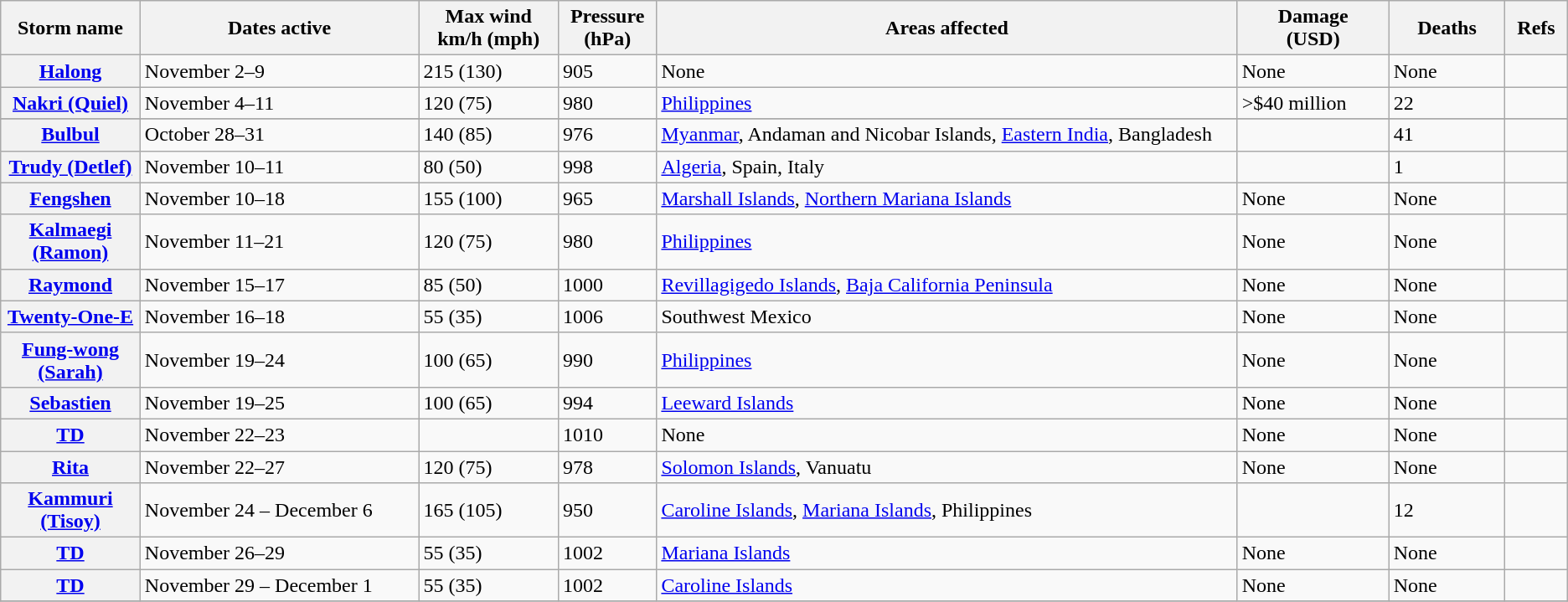<table class="wikitable sortable">
<tr>
<th width="6%">Storm name</th>
<th width="12%">Dates active</th>
<th width="6%">Max wind<br>km/h (mph)</th>
<th width="2%">Pressure<br>(hPa)</th>
<th width="25%">Areas affected</th>
<th width="5%">Damage<br>(USD)</th>
<th width="5%">Deaths</th>
<th width="2%">Refs</th>
</tr>
<tr>
<th><a href='#'>Halong</a></th>
<td>November 2–9</td>
<td>215 (130)</td>
<td>905</td>
<td>None</td>
<td>None</td>
<td>None</td>
<td></td>
</tr>
<tr>
<th><a href='#'>Nakri (Quiel)</a></th>
<td>November 4–11</td>
<td>120 (75)</td>
<td>980</td>
<td><a href='#'>Philippines</a></td>
<td>>$40 million</td>
<td>22</td>
<td></td>
</tr>
<tr>
</tr>
<tr>
<th><a href='#'>Bulbul</a></th>
<td>October 28–31</td>
<td>140 (85)</td>
<td>976</td>
<td><a href='#'>Myanmar</a>, Andaman and Nicobar Islands, <a href='#'>Eastern India</a>, Bangladesh</td>
<td></td>
<td>41</td>
<td></td>
</tr>
<tr>
<th><a href='#'>Trudy (Detlef)</a></th>
<td>November 10–11</td>
<td>80 (50)</td>
<td>998</td>
<td><a href='#'>Algeria</a>, Spain, Italy</td>
<td></td>
<td>1</td>
<td></td>
</tr>
<tr>
<th><a href='#'>Fengshen</a></th>
<td>November 10–18</td>
<td>155 (100)</td>
<td>965</td>
<td><a href='#'>Marshall Islands</a>, <a href='#'>Northern Mariana Islands</a></td>
<td>None</td>
<td>None</td>
<td></td>
</tr>
<tr>
<th><a href='#'>Kalmaegi (Ramon)</a></th>
<td>November 11–21</td>
<td>120 (75)</td>
<td>980</td>
<td><a href='#'>Philippines</a></td>
<td>None</td>
<td>None</td>
<td></td>
</tr>
<tr>
<th><a href='#'>Raymond</a></th>
<td>November 15–17</td>
<td>85 (50)</td>
<td>1000</td>
<td><a href='#'>Revillagigedo Islands</a>, <a href='#'>Baja California Peninsula</a></td>
<td>None</td>
<td>None</td>
<td></td>
</tr>
<tr>
<th><a href='#'>Twenty-One-E</a></th>
<td>November 16–18</td>
<td>55 (35)</td>
<td>1006</td>
<td>Southwest Mexico</td>
<td>None</td>
<td>None</td>
<td></td>
</tr>
<tr>
<th><a href='#'>Fung-wong (Sarah)</a></th>
<td>November 19–24</td>
<td>100 (65)</td>
<td>990</td>
<td><a href='#'>Philippines</a></td>
<td>None</td>
<td>None</td>
<td></td>
</tr>
<tr>
<th><a href='#'>Sebastien</a></th>
<td>November 19–25</td>
<td>100 (65)</td>
<td>994</td>
<td><a href='#'>Leeward Islands</a></td>
<td>None</td>
<td>None</td>
<td></td>
</tr>
<tr>
<th><a href='#'>TD</a></th>
<td>November 22–23</td>
<td></td>
<td>1010</td>
<td>None</td>
<td>None</td>
<td>None</td>
<td></td>
</tr>
<tr>
<th><a href='#'>Rita</a></th>
<td>November 22–27</td>
<td>120 (75)</td>
<td>978</td>
<td><a href='#'>Solomon Islands</a>, Vanuatu</td>
<td>None</td>
<td>None</td>
<td></td>
</tr>
<tr>
<th><a href='#'>Kammuri (Tisoy)</a></th>
<td>November 24 – December 6</td>
<td>165 (105)</td>
<td>950</td>
<td><a href='#'>Caroline Islands</a>, <a href='#'>Mariana Islands</a>, Philippines</td>
<td></td>
<td>12</td>
<td></td>
</tr>
<tr>
<th><a href='#'>TD</a></th>
<td>November 26–29</td>
<td>55 (35)</td>
<td>1002</td>
<td><a href='#'>Mariana Islands</a></td>
<td>None</td>
<td>None</td>
<td></td>
</tr>
<tr>
<th><a href='#'>TD</a></th>
<td>November 29 – December 1</td>
<td>55 (35)</td>
<td>1002</td>
<td><a href='#'>Caroline Islands</a></td>
<td>None</td>
<td>None</td>
<td></td>
</tr>
<tr>
</tr>
</table>
